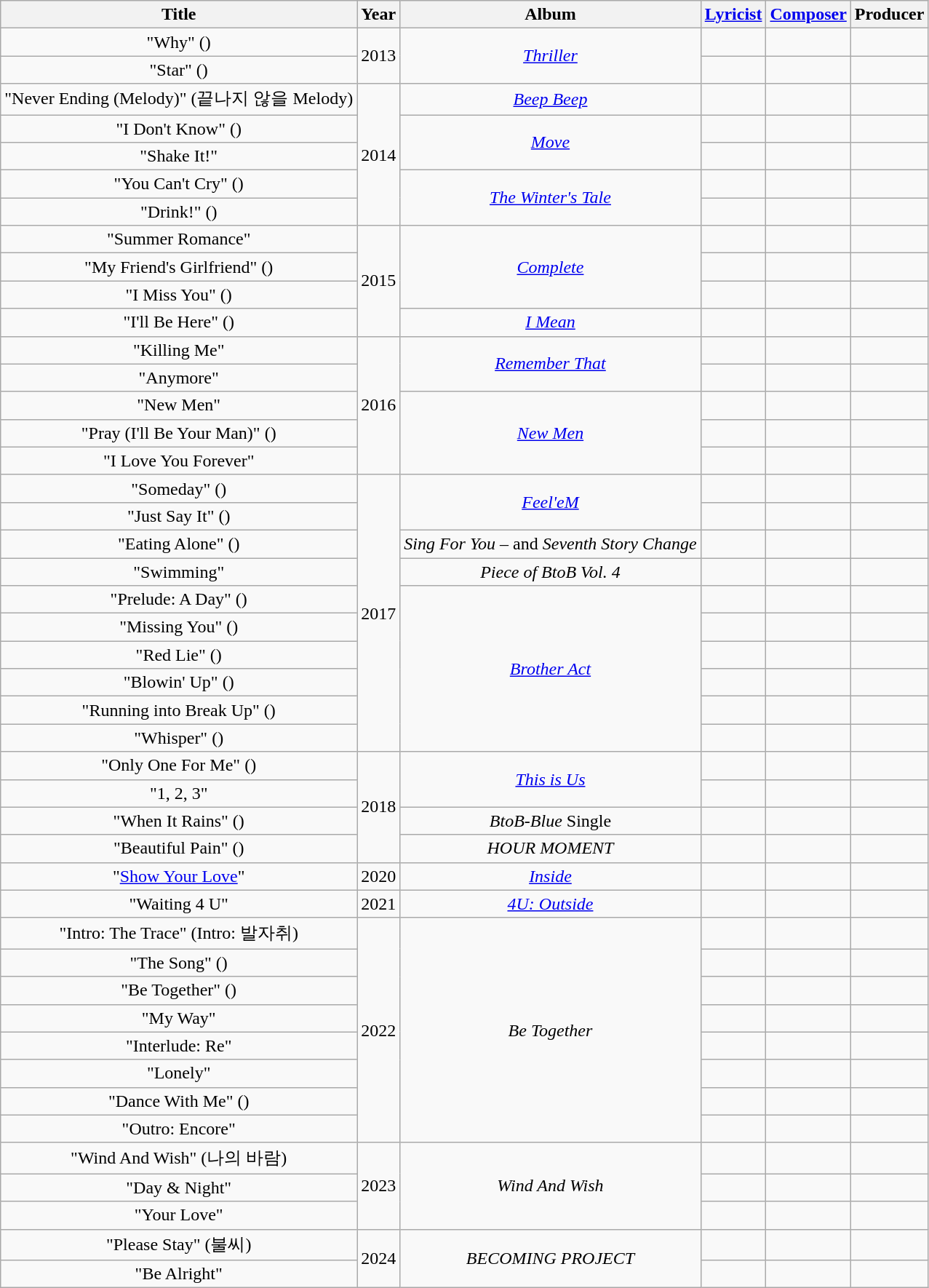<table class="wikitable plainrowheaders" style="text-align:center">
<tr>
<th scope="col">Title</th>
<th scope="col">Year</th>
<th scope="col">Album</th>
<th scope="col"><a href='#'>Lyricist</a></th>
<th scope="col"><a href='#'>Composer</a></th>
<th scope="col">Producer</th>
</tr>
<tr>
<td>"Why" ()</td>
<td rowspan="2">2013</td>
<td rowspan="2"><em><a href='#'>Thriller</a></em></td>
<td></td>
<td></td>
<td></td>
</tr>
<tr>
<td>"Star" ()</td>
<td></td>
<td></td>
<td></td>
</tr>
<tr>
<td>"Never Ending (Melody)" (끝나지 않을 Melody)</td>
<td rowspan="5">2014</td>
<td><em><a href='#'>Beep Beep</a></em></td>
<td></td>
<td></td>
<td></td>
</tr>
<tr>
<td>"I Don't Know" ()</td>
<td rowspan="2"><em><a href='#'>Move</a></em></td>
<td></td>
<td></td>
<td></td>
</tr>
<tr>
<td>"Shake It!"</td>
<td></td>
<td></td>
<td></td>
</tr>
<tr>
<td>"You Can't Cry" ()</td>
<td rowspan="2"><em><a href='#'>The Winter's Tale</a></em></td>
<td></td>
<td></td>
<td></td>
</tr>
<tr>
<td>"Drink!" ()</td>
<td></td>
<td></td>
<td></td>
</tr>
<tr>
<td>"Summer Romance"</td>
<td rowspan="4">2015</td>
<td rowspan="3"><em><a href='#'>Complete</a></em></td>
<td></td>
<td></td>
<td></td>
</tr>
<tr>
<td>"My Friend's Girlfriend" ()</td>
<td></td>
<td></td>
<td></td>
</tr>
<tr>
<td>"I Miss You" ()</td>
<td></td>
<td></td>
<td></td>
</tr>
<tr>
<td>"I'll Be Here" ()</td>
<td><em><a href='#'>I Mean</a></em></td>
<td></td>
<td></td>
<td></td>
</tr>
<tr>
<td>"Killing Me"</td>
<td rowspan="5">2016</td>
<td rowspan="2"><em><a href='#'>Remember That</a></em></td>
<td></td>
<td></td>
<td></td>
</tr>
<tr>
<td>"Anymore"</td>
<td></td>
<td></td>
<td></td>
</tr>
<tr>
<td>"New Men"</td>
<td rowspan="3"><em><a href='#'>New Men</a></em></td>
<td></td>
<td></td>
<td></td>
</tr>
<tr>
<td>"Pray (I'll Be Your Man)" ()</td>
<td></td>
<td></td>
<td></td>
</tr>
<tr>
<td>"I Love You Forever"</td>
<td></td>
<td></td>
<td></td>
</tr>
<tr>
<td>"Someday" ()</td>
<td rowspan="10">2017</td>
<td rowspan="2"><em><a href='#'>Feel'eM</a></em></td>
<td></td>
<td></td>
<td></td>
</tr>
<tr>
<td>"Just Say It" ()</td>
<td></td>
<td></td>
<td></td>
</tr>
<tr>
<td>"Eating Alone" ()</td>
<td><em>Sing For You –</em> and <em>Seventh Story Change</em></td>
<td></td>
<td></td>
<td></td>
</tr>
<tr>
<td>"Swimming"</td>
<td><em>Piece of BtoB Vol. 4</em></td>
<td></td>
<td></td>
<td></td>
</tr>
<tr>
<td>"Prelude: A Day" ()</td>
<td rowspan="6"><em><a href='#'>Brother Act</a></em></td>
<td></td>
<td></td>
<td></td>
</tr>
<tr>
<td>"Missing You" ()</td>
<td></td>
<td></td>
<td></td>
</tr>
<tr>
<td>"Red Lie" ()</td>
<td></td>
<td></td>
<td></td>
</tr>
<tr>
<td>"Blowin' Up" ()</td>
<td></td>
<td></td>
<td></td>
</tr>
<tr>
<td>"Running into Break Up" ()</td>
<td></td>
<td></td>
<td></td>
</tr>
<tr>
<td>"Whisper" ()</td>
<td></td>
<td></td>
<td></td>
</tr>
<tr>
<td>"Only One For Me" ()</td>
<td rowspan="4">2018</td>
<td rowspan="2"><em><a href='#'>This is Us</a></em></td>
<td></td>
<td></td>
<td></td>
</tr>
<tr>
<td>"1, 2, 3"</td>
<td></td>
<td></td>
<td></td>
</tr>
<tr>
<td>"When It Rains" ()</td>
<td><em>BtoB-Blue</em> Single</td>
<td></td>
<td></td>
<td></td>
</tr>
<tr>
<td>"Beautiful Pain" ()</td>
<td><em>HOUR MOMENT</em></td>
<td></td>
<td></td>
<td></td>
</tr>
<tr>
<td>"<a href='#'>Show Your Love</a>"</td>
<td>2020</td>
<td><em><a href='#'>Inside</a></em></td>
<td></td>
<td></td>
<td></td>
</tr>
<tr>
<td>"Waiting 4 U"</td>
<td>2021</td>
<td><em><a href='#'>4U: Outside</a></em></td>
<td></td>
<td></td>
<td></td>
</tr>
<tr>
<td>"Intro: The Trace" (Intro: 발자취)</td>
<td rowspan="8">2022</td>
<td rowspan="8"><em>Be Together</em></td>
<td></td>
<td></td>
<td></td>
</tr>
<tr>
<td>"The Song" ()</td>
<td></td>
<td></td>
<td></td>
</tr>
<tr>
<td>"Be Together" ()</td>
<td></td>
<td></td>
<td></td>
</tr>
<tr>
<td>"My Way"</td>
<td></td>
<td></td>
<td></td>
</tr>
<tr>
<td>"Interlude: Re"</td>
<td></td>
<td></td>
<td></td>
</tr>
<tr>
<td>"Lonely"</td>
<td></td>
<td></td>
<td></td>
</tr>
<tr>
<td>"Dance With Me" ()</td>
<td></td>
<td></td>
<td></td>
</tr>
<tr>
<td>"Outro: Encore"</td>
<td></td>
<td></td>
<td></td>
</tr>
<tr>
<td>"Wind And Wish" (나의 바람)</td>
<td rowspan="3">2023</td>
<td rowspan="3"><em>Wind And Wish</em></td>
<td></td>
<td></td>
<td></td>
</tr>
<tr>
<td>"Day & Night"</td>
<td></td>
<td></td>
<td></td>
</tr>
<tr>
<td>"Your Love"</td>
<td></td>
<td></td>
<td></td>
</tr>
<tr>
<td>"Please Stay" (불씨)</td>
<td rowspan="2">2024</td>
<td rowspan="2"><em>BECOMING PROJECT</em></td>
<td></td>
<td></td>
<td></td>
</tr>
<tr>
<td>"Be Alright"</td>
<td></td>
<td></td>
<td></td>
</tr>
</table>
